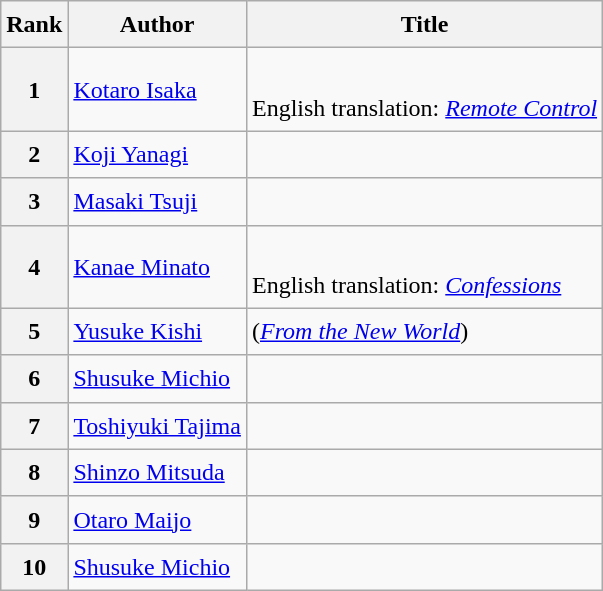<table class="wikitable sortable" style="font-size:1.00em; line-height:1.5em;">
<tr>
<th>Rank</th>
<th>Author</th>
<th>Title</th>
</tr>
<tr>
<th>1</th>
<td><a href='#'>Kotaro Isaka</a></td>
<td><br>English translation: <em><a href='#'>Remote Control</a></em></td>
</tr>
<tr>
<th>2</th>
<td><a href='#'>Koji Yanagi</a></td>
<td></td>
</tr>
<tr>
<th>3</th>
<td><a href='#'>Masaki Tsuji</a></td>
<td></td>
</tr>
<tr>
<th>4</th>
<td><a href='#'>Kanae Minato</a></td>
<td><br>English translation: <em><a href='#'>Confessions</a></em></td>
</tr>
<tr>
<th>5</th>
<td><a href='#'>Yusuke Kishi</a></td>
<td> (<em><a href='#'>From the New World</a></em>)</td>
</tr>
<tr>
<th>6</th>
<td><a href='#'>Shusuke Michio</a></td>
<td></td>
</tr>
<tr>
<th>7</th>
<td><a href='#'>Toshiyuki Tajima</a></td>
<td></td>
</tr>
<tr>
<th>8</th>
<td><a href='#'>Shinzo Mitsuda</a></td>
<td></td>
</tr>
<tr>
<th>9</th>
<td><a href='#'>Otaro Maijo</a></td>
<td></td>
</tr>
<tr>
<th>10</th>
<td><a href='#'>Shusuke Michio</a></td>
<td></td>
</tr>
</table>
